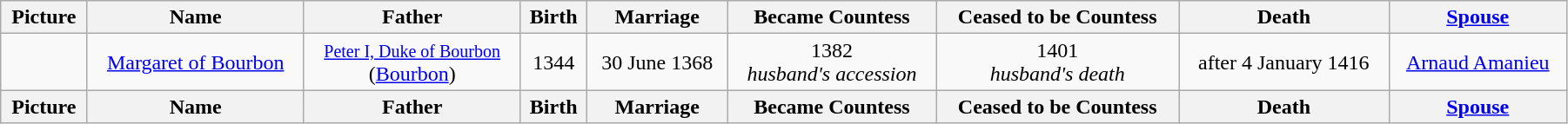<table style="width:95%;" class="wikitable">
<tr>
<th>Picture</th>
<th>Name</th>
<th>Father</th>
<th>Birth</th>
<th>Marriage</th>
<th>Became Countess</th>
<th>Ceased to be Countess</th>
<th>Death</th>
<th><a href='#'>Spouse</a></th>
</tr>
<tr>
<td style="text-align:center;"></td>
<td style="text-align:center;"><a href='#'>Margaret of Bourbon</a><br></td>
<td style="text-align:center;"><small><a href='#'>Peter I, Duke of Bourbon</a></small><br> (<a href='#'>Bourbon</a>)</td>
<td style="text-align:center;">1344</td>
<td style="text-align:center;">30 June 1368</td>
<td style="text-align:center;">1382<br><em>husband's accession</em></td>
<td style="text-align:center;">1401<br><em>husband's death</em></td>
<td style="text-align:center;">after 4 January 1416</td>
<td style="text-align:center;"><a href='#'>Arnaud Amanieu</a></td>
</tr>
<tr>
<th>Picture</th>
<th>Name</th>
<th>Father</th>
<th>Birth</th>
<th>Marriage</th>
<th>Became Countess</th>
<th>Ceased to be Countess</th>
<th>Death</th>
<th><a href='#'>Spouse</a></th>
</tr>
</table>
